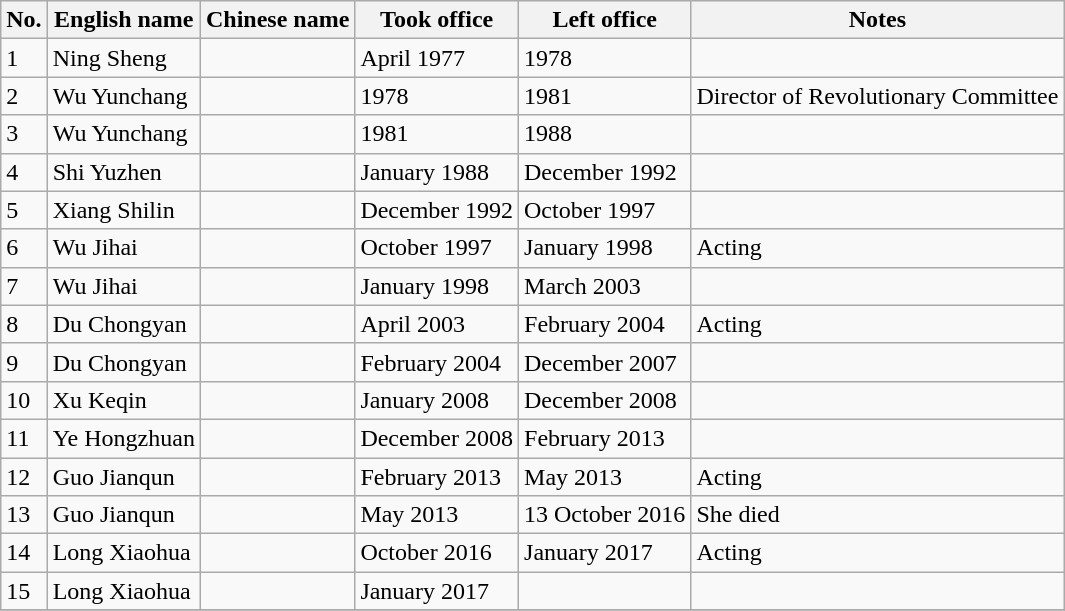<table class="wikitable">
<tr>
<th>No.</th>
<th>English name</th>
<th>Chinese name</th>
<th>Took office</th>
<th>Left office</th>
<th>Notes</th>
</tr>
<tr>
<td>1</td>
<td>Ning Sheng</td>
<td></td>
<td>April 1977</td>
<td>1978</td>
<td></td>
</tr>
<tr>
<td>2</td>
<td>Wu Yunchang</td>
<td></td>
<td>1978</td>
<td>1981</td>
<td>Director of Revolutionary Committee</td>
</tr>
<tr>
<td>3</td>
<td>Wu Yunchang</td>
<td></td>
<td>1981</td>
<td>1988</td>
<td></td>
</tr>
<tr>
<td>4</td>
<td>Shi Yuzhen</td>
<td></td>
<td>January 1988</td>
<td>December 1992</td>
<td></td>
</tr>
<tr>
<td>5</td>
<td>Xiang Shilin</td>
<td></td>
<td>December 1992</td>
<td>October 1997</td>
<td></td>
</tr>
<tr>
<td>6</td>
<td>Wu Jihai</td>
<td></td>
<td>October 1997</td>
<td>January 1998</td>
<td>Acting</td>
</tr>
<tr>
<td>7</td>
<td>Wu Jihai</td>
<td></td>
<td>January 1998</td>
<td>March 2003</td>
<td></td>
</tr>
<tr>
<td>8</td>
<td>Du Chongyan</td>
<td></td>
<td>April 2003</td>
<td>February 2004</td>
<td>Acting</td>
</tr>
<tr>
<td>9</td>
<td>Du Chongyan</td>
<td></td>
<td>February 2004</td>
<td>December 2007</td>
<td></td>
</tr>
<tr>
<td>10</td>
<td>Xu Keqin</td>
<td></td>
<td>January 2008</td>
<td>December 2008</td>
<td></td>
</tr>
<tr>
<td>11</td>
<td>Ye Hongzhuan</td>
<td></td>
<td>December 2008</td>
<td>February 2013</td>
<td></td>
</tr>
<tr>
<td>12</td>
<td>Guo Jianqun</td>
<td></td>
<td>February 2013</td>
<td>May 2013</td>
<td>Acting</td>
</tr>
<tr>
<td>13</td>
<td>Guo Jianqun</td>
<td></td>
<td>May 2013</td>
<td>13 October 2016</td>
<td>She died</td>
</tr>
<tr>
<td>14</td>
<td>Long Xiaohua</td>
<td></td>
<td>October 2016</td>
<td>January 2017</td>
<td>Acting</td>
</tr>
<tr>
<td>15</td>
<td>Long Xiaohua</td>
<td></td>
<td>January 2017</td>
<td></td>
<td></td>
</tr>
<tr>
</tr>
</table>
